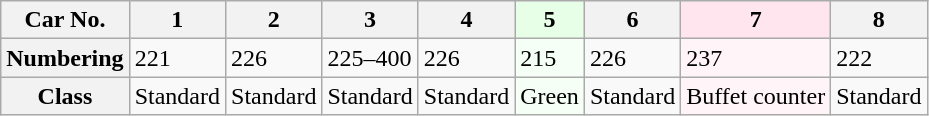<table class="wikitable">
<tr>
<th>Car No.</th>
<th>1</th>
<th>2</th>
<th>3</th>
<th>4</th>
<th style="background: #E6FFE6">5</th>
<th>6</th>
<th style="background: #FFE6EE">7</th>
<th>8</th>
</tr>
<tr>
<th>Numbering</th>
<td>221</td>
<td>226</td>
<td>225–400</td>
<td>226</td>
<td style="background: #F5FFF5">215</td>
<td>226</td>
<td style="background: #FFF5F8">237</td>
<td>222</td>
</tr>
<tr>
<th>Class</th>
<td>Standard</td>
<td>Standard</td>
<td>Standard</td>
<td>Standard</td>
<td style="background: #F5FFF5">Green</td>
<td>Standard</td>
<td style="background: #FFF5F8">Buffet counter</td>
<td>Standard</td>
</tr>
</table>
